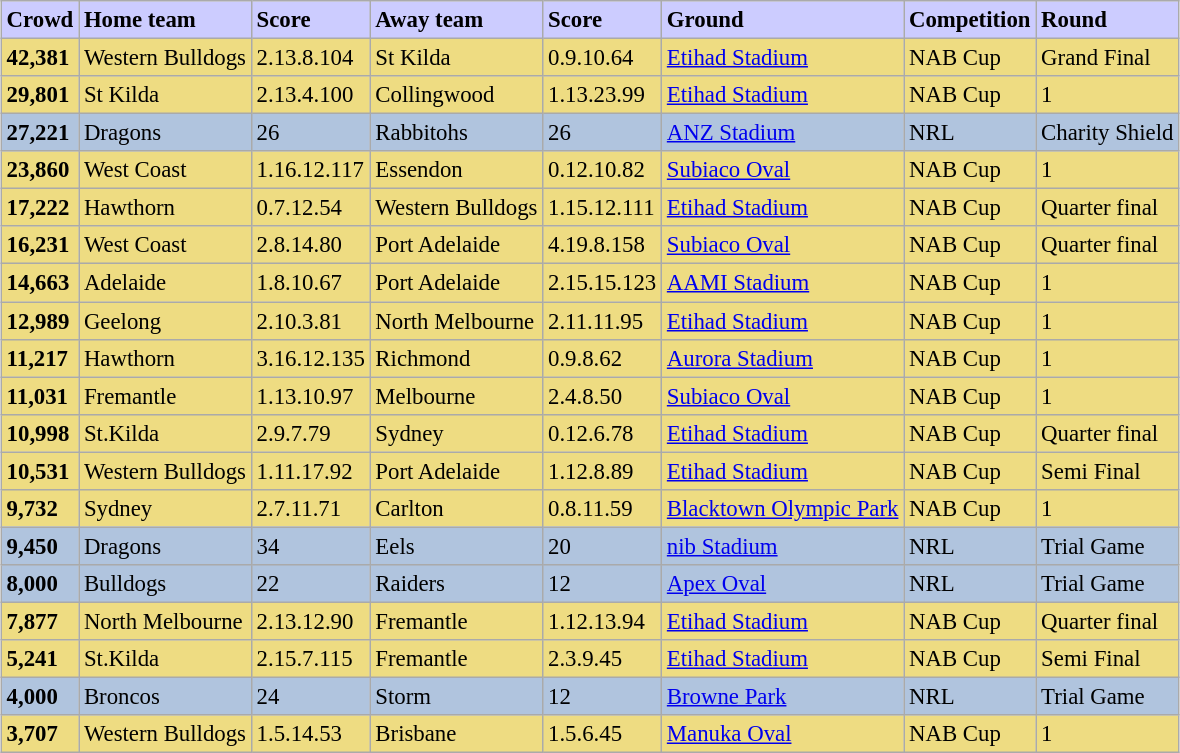<table class="wikitable sortable" style="font-size:95%; margin: 1em auto 1em auto;">
<tr style="background:#ccf;">
<td><strong>Crowd</strong></td>
<td><strong>Home team</strong></td>
<td><strong>Score</strong></td>
<td><strong>Away team</strong></td>
<td><strong>Score</strong></td>
<td><strong>Ground</strong></td>
<td><strong>Competition</strong></td>
<td><strong>Round</strong></td>
</tr>
<tr style="background:#eedc82;">
<td><strong>42,381</strong></td>
<td>Western Bulldogs</td>
<td>2.13.8.104</td>
<td>St Kilda</td>
<td>0.9.10.64</td>
<td><a href='#'>Etihad Stadium</a></td>
<td>NAB Cup</td>
<td>Grand Final</td>
</tr>
<tr style="background:#eedc82;">
<td><strong>29,801</strong></td>
<td>St Kilda</td>
<td>2.13.4.100</td>
<td>Collingwood</td>
<td>1.13.23.99</td>
<td><a href='#'>Etihad Stadium</a></td>
<td>NAB Cup</td>
<td>1</td>
</tr>
<tr style="background:#b0c4de;">
<td><strong>27,221</strong></td>
<td>Dragons</td>
<td>26</td>
<td>Rabbitohs</td>
<td>26</td>
<td><a href='#'>ANZ Stadium</a></td>
<td>NRL</td>
<td>Charity Shield</td>
</tr>
<tr style="background:#eedc82;">
<td><strong>23,860</strong></td>
<td>West Coast</td>
<td>1.16.12.117</td>
<td>Essendon</td>
<td>0.12.10.82</td>
<td><a href='#'>Subiaco Oval</a></td>
<td>NAB Cup</td>
<td>1</td>
</tr>
<tr style="background:#eedc82;">
<td><strong>17,222</strong></td>
<td>Hawthorn</td>
<td>0.7.12.54</td>
<td>Western Bulldogs</td>
<td>1.15.12.111</td>
<td><a href='#'>Etihad Stadium</a></td>
<td>NAB Cup</td>
<td>Quarter final</td>
</tr>
<tr style="background:#eedc82;">
<td><strong>16,231</strong></td>
<td>West Coast</td>
<td>2.8.14.80</td>
<td>Port Adelaide</td>
<td>4.19.8.158</td>
<td><a href='#'>Subiaco Oval</a></td>
<td>NAB Cup</td>
<td>Quarter final</td>
</tr>
<tr style="background:#eedc82;">
<td><strong>14,663</strong></td>
<td>Adelaide</td>
<td>1.8.10.67</td>
<td>Port Adelaide</td>
<td>2.15.15.123</td>
<td><a href='#'>AAMI Stadium</a></td>
<td>NAB Cup</td>
<td>1</td>
</tr>
<tr style="background:#eedc82;">
<td><strong>12,989</strong></td>
<td>Geelong</td>
<td>2.10.3.81</td>
<td>North Melbourne</td>
<td>2.11.11.95</td>
<td><a href='#'>Etihad Stadium</a></td>
<td>NAB Cup</td>
<td>1</td>
</tr>
<tr style="background:#eedc82;">
<td><strong>11,217</strong></td>
<td>Hawthorn</td>
<td>3.16.12.135</td>
<td>Richmond</td>
<td>0.9.8.62</td>
<td><a href='#'>Aurora Stadium</a></td>
<td>NAB Cup</td>
<td>1</td>
</tr>
<tr style="background:#eedc82;">
<td><strong>11,031</strong></td>
<td>Fremantle</td>
<td>1.13.10.97</td>
<td>Melbourne</td>
<td>2.4.8.50</td>
<td><a href='#'>Subiaco Oval</a></td>
<td>NAB Cup</td>
<td>1</td>
</tr>
<tr style="background:#eedc82;">
<td><strong>10,998</strong></td>
<td>St.Kilda</td>
<td>2.9.7.79</td>
<td>Sydney</td>
<td>0.12.6.78</td>
<td><a href='#'>Etihad Stadium</a></td>
<td>NAB Cup</td>
<td>Quarter final</td>
</tr>
<tr style="background:#eedc82;">
<td><strong>10,531</strong></td>
<td>Western Bulldogs</td>
<td>1.11.17.92</td>
<td>Port Adelaide</td>
<td>1.12.8.89</td>
<td><a href='#'>Etihad Stadium</a></td>
<td>NAB Cup</td>
<td>Semi Final</td>
</tr>
<tr style="background:#eedc82;">
<td><strong>9,732</strong></td>
<td>Sydney</td>
<td>2.7.11.71</td>
<td>Carlton</td>
<td>0.8.11.59</td>
<td><a href='#'>Blacktown Olympic Park</a></td>
<td>NAB Cup</td>
<td>1</td>
</tr>
<tr style="background:#b0c4de;">
<td><strong>9,450</strong></td>
<td>Dragons</td>
<td>34</td>
<td>Eels</td>
<td>20</td>
<td><a href='#'>nib Stadium</a></td>
<td>NRL</td>
<td>Trial Game</td>
</tr>
<tr style="background:#b0c4de;">
<td><strong>8,000</strong></td>
<td>Bulldogs</td>
<td>22</td>
<td>Raiders</td>
<td>12</td>
<td><a href='#'>Apex Oval</a></td>
<td>NRL</td>
<td>Trial Game</td>
</tr>
<tr style="background:#eedc82;">
<td><strong>7,877</strong></td>
<td>North Melbourne</td>
<td>2.13.12.90</td>
<td>Fremantle</td>
<td>1.12.13.94</td>
<td><a href='#'>Etihad Stadium</a></td>
<td>NAB Cup</td>
<td>Quarter final</td>
</tr>
<tr style="background:#eedc82;">
<td><strong>5,241</strong></td>
<td>St.Kilda</td>
<td>2.15.7.115</td>
<td>Fremantle</td>
<td>2.3.9.45</td>
<td><a href='#'>Etihad Stadium</a></td>
<td>NAB Cup</td>
<td>Semi Final</td>
</tr>
<tr style="background:#b0c4de;">
<td><strong>4,000</strong></td>
<td>Broncos</td>
<td>24</td>
<td>Storm</td>
<td>12</td>
<td><a href='#'>Browne Park</a></td>
<td>NRL</td>
<td>Trial Game</td>
</tr>
<tr style="background:#eedc82;">
<td><strong>3,707</strong></td>
<td>Western Bulldogs</td>
<td>1.5.14.53</td>
<td>Brisbane</td>
<td>1.5.6.45</td>
<td><a href='#'>Manuka Oval</a></td>
<td>NAB Cup</td>
<td>1</td>
</tr>
</table>
